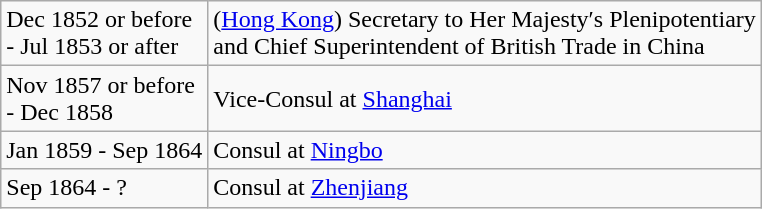<table class="wikitable">
<tr align="left">
<td>Dec 1852 or before<br>- Jul 1853 or after</td>
<td>(<a href='#'>Hong Kong</a>) Secretary to Her Majesty′s Plenipotentiary<br>and Chief Superintendent of British Trade in China</td>
</tr>
<tr align="left">
<td>Nov 1857 or before<br>- Dec 1858</td>
<td>Vice-Consul at <a href='#'>Shanghai</a></td>
</tr>
<tr align="left">
<td>Jan 1859 - Sep 1864</td>
<td>Consul at <a href='#'>Ningbo</a></td>
</tr>
<tr align="left">
<td>Sep 1864 - ?</td>
<td>Consul at <a href='#'>Zhenjiang</a></td>
</tr>
</table>
